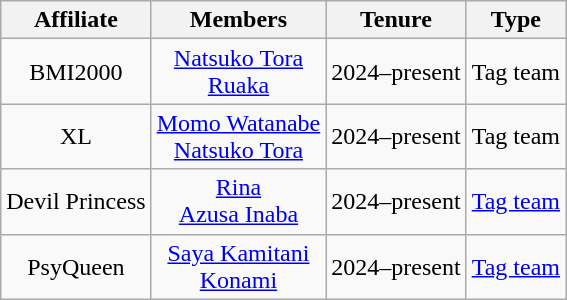<table class="wikitable sortable" style="text-align:center;">
<tr>
<th>Affiliate</th>
<th>Members</th>
<th>Tenure</th>
<th>Type</th>
</tr>
<tr>
<td>BMI2000</td>
<td><a href='#'>Natsuko Tora</a><br><a href='#'>Ruaka</a></td>
<td>2024–present</td>
<td>Tag team</td>
</tr>
<tr>
<td>XL</td>
<td><a href='#'>Momo Watanabe</a><br><a href='#'>Natsuko Tora</a></td>
<td>2024–present</td>
<td>Tag team</td>
</tr>
<tr>
<td>Devil Princess</td>
<td><a href='#'>Rina</a><br><a href='#'>Azusa Inaba</a></td>
<td>2024–present</td>
<td><a href='#'>Tag team</a></td>
</tr>
<tr>
<td>PsyQueen</td>
<td><a href='#'>Saya Kamitani</a><br><a href='#'>Konami</a></td>
<td>2024–present</td>
<td><a href='#'>Tag team</a></td>
</tr>
</table>
